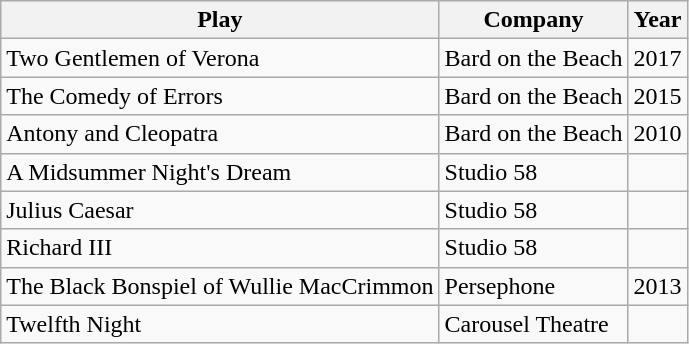<table class="wikitable sortable mw-collapsible mw-collapsed">
<tr>
<th>Play</th>
<th>Company</th>
<th>Year</th>
</tr>
<tr>
<td>Two Gentlemen of Verona</td>
<td>Bard on the Beach</td>
<td>2017</td>
</tr>
<tr>
<td data-sort-value="Comedy of Errors, The">The Comedy of Errors</td>
<td>Bard on the Beach</td>
<td>2015</td>
</tr>
<tr>
<td>Antony and Cleopatra</td>
<td>Bard on the Beach</td>
<td>2010</td>
</tr>
<tr>
<td data-sort-value="Midsummer Night's Dream, A">A Midsummer Night's Dream</td>
<td>Studio 58</td>
<td></td>
</tr>
<tr>
<td>Julius Caesar</td>
<td>Studio 58</td>
<td></td>
</tr>
<tr>
<td>Richard III</td>
<td>Studio 58</td>
<td></td>
</tr>
<tr>
<td data-sort-value="Black Bonspiel of Wullie MacCrimmon, The">The Black Bonspiel of Wullie MacCrimmon</td>
<td>Persephone</td>
<td>2013</td>
</tr>
<tr>
<td>Twelfth Night</td>
<td>Carousel Theatre</td>
<td></td>
</tr>
</table>
